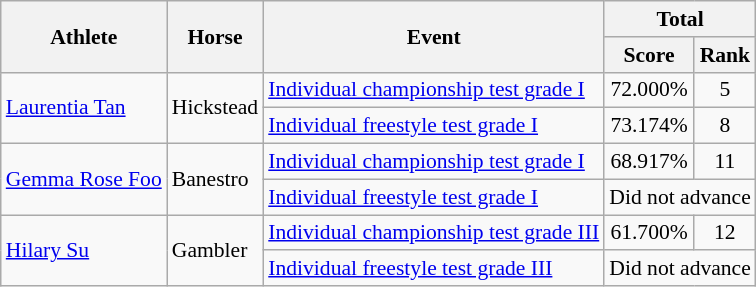<table class=wikitable style="font-size:90%">
<tr>
<th rowspan="2">Athlete</th>
<th rowspan="2">Horse</th>
<th rowspan="2">Event</th>
<th colspan="2">Total</th>
</tr>
<tr>
<th>Score</th>
<th>Rank</th>
</tr>
<tr>
<td rowspan="2"><a href='#'>Laurentia Tan</a></td>
<td rowspan="2">Hickstead</td>
<td><a href='#'>Individual championship test grade I</a></td>
<td align=center>72.000%</td>
<td align=center>5</td>
</tr>
<tr>
<td><a href='#'>Individual freestyle test grade I</a></td>
<td align=center>73.174%</td>
<td align=center>8</td>
</tr>
<tr>
<td rowspan="2"><a href='#'>Gemma Rose Foo</a></td>
<td rowspan="2">Banestro</td>
<td><a href='#'>Individual championship test grade I</a></td>
<td align=center>68.917%</td>
<td align=center>11</td>
</tr>
<tr>
<td><a href='#'>Individual freestyle test grade I</a></td>
<td colspan=2>Did not advance</td>
</tr>
<tr>
<td rowspan="2"><a href='#'>Hilary Su</a></td>
<td rowspan="2">Gambler</td>
<td><a href='#'>Individual championship test grade III</a></td>
<td align=center>61.700%</td>
<td align=center>12</td>
</tr>
<tr>
<td><a href='#'>Individual freestyle test grade III</a></td>
<td colspan=2>Did not advance</td>
</tr>
</table>
